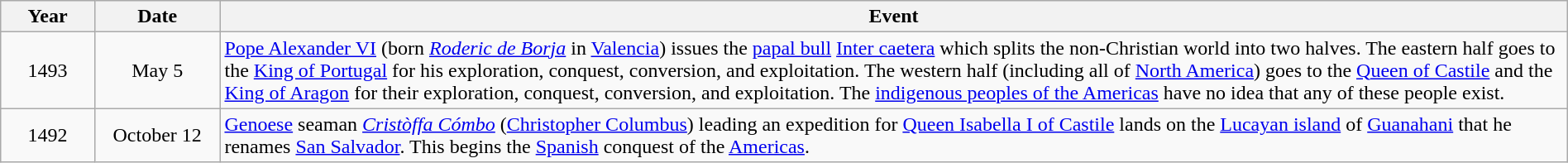<table class="wikitable" style="width:100%;">
<tr>
<th style="width:6%">Year</th>
<th style="width:8%">Date</th>
<th style="width:86%">Event</th>
</tr>
<tr>
<td align=center>1493</td>
<td align=center>May 5</td>
<td><a href='#'>Pope Alexander VI</a> (born <em><a href='#'>Roderic de Borja</a></em> in <a href='#'>Valencia</a>) issues the <a href='#'>papal bull</a> <a href='#'>Inter caetera</a> which splits the non-Christian world into two halves.  The eastern half goes to the <a href='#'>King of Portugal</a> for his exploration, conquest, conversion, and exploitation.  The western half (including all of <a href='#'>North America</a>) goes to the <a href='#'>Queen of Castile</a> and the <a href='#'>King of Aragon</a> for their exploration, conquest, conversion, and exploitation.  The <a href='#'>indigenous peoples of the Americas</a> have no idea that any of these people exist.</td>
</tr>
<tr>
<td align=center>1492</td>
<td align=center>October 12</td>
<td><a href='#'>Genoese</a> seaman <em><a href='#'>Cristòffa Cómbo</a></em> (<a href='#'>Christopher Columbus</a>) leading an expedition for <a href='#'>Queen Isabella I of Castile</a> lands on the <a href='#'>Lucayan island</a> of <a href='#'>Guanahani</a> that he renames <a href='#'>San Salvador</a>.  This begins the <a href='#'>Spanish</a> conquest of the <a href='#'>Americas</a>.</td>
</tr>
</table>
